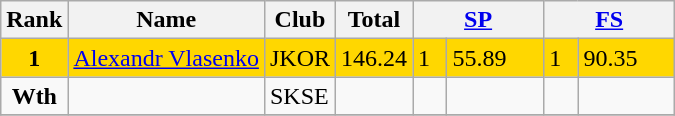<table class="wikitable sortable">
<tr>
<th>Rank</th>
<th>Name</th>
<th>Club</th>
<th>Total</th>
<th colspan="2" width="80px"><a href='#'>SP</a></th>
<th colspan="2" width="80px"><a href='#'>FS</a></th>
</tr>
<tr bgcolor="gold">
<td align="center"><strong>1</strong></td>
<td><a href='#'>Alexandr Vlasenko</a></td>
<td>JKOR</td>
<td>146.24</td>
<td>1</td>
<td>55.89</td>
<td>1</td>
<td>90.35</td>
</tr>
<tr>
<td align="center"><strong>Wth</strong></td>
<td></td>
<td>SKSE</td>
<td></td>
<td></td>
<td></td>
<td></td>
<td></td>
</tr>
<tr>
</tr>
</table>
